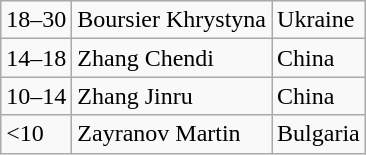<table class="wikitable">
<tr>
<td>18–30</td>
<td>Boursier Khrystyna</td>
<td>Ukraine</td>
</tr>
<tr>
<td>14–18</td>
<td>Zhang Chendi</td>
<td>China</td>
</tr>
<tr>
<td>10–14</td>
<td>Zhang Jinru</td>
<td>China</td>
</tr>
<tr>
<td><10</td>
<td>Zayranov Martin</td>
<td>Bulgaria</td>
</tr>
</table>
